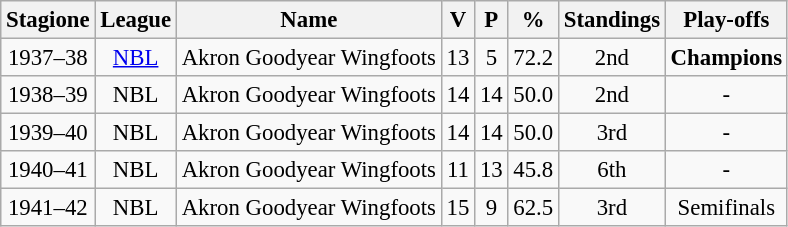<table class="wikitable"  style="text-align:center; font-size: 95%;">
<tr>
<th>Stagione</th>
<th>League</th>
<th>Name</th>
<th>V</th>
<th>P</th>
<th>%</th>
<th>Standings</th>
<th>Play-offs</th>
</tr>
<tr>
<td>1937–38</td>
<td><a href='#'>NBL</a></td>
<td>Akron Goodyear Wingfoots</td>
<td>13</td>
<td>5</td>
<td>72.2</td>
<td>2nd</td>
<td><strong>Champions</strong></td>
</tr>
<tr>
<td>1938–39</td>
<td>NBL</td>
<td>Akron Goodyear Wingfoots</td>
<td>14</td>
<td>14</td>
<td>50.0</td>
<td>2nd</td>
<td>-</td>
</tr>
<tr>
<td>1939–40</td>
<td>NBL</td>
<td>Akron Goodyear Wingfoots</td>
<td>14</td>
<td>14</td>
<td>50.0</td>
<td>3rd</td>
<td>-</td>
</tr>
<tr>
<td>1940–41</td>
<td>NBL</td>
<td>Akron Goodyear Wingfoots</td>
<td>11</td>
<td>13</td>
<td>45.8</td>
<td>6th</td>
<td>-</td>
</tr>
<tr>
<td>1941–42</td>
<td>NBL</td>
<td>Akron Goodyear Wingfoots</td>
<td>15</td>
<td>9</td>
<td>62.5</td>
<td>3rd</td>
<td>Semifinals</td>
</tr>
</table>
